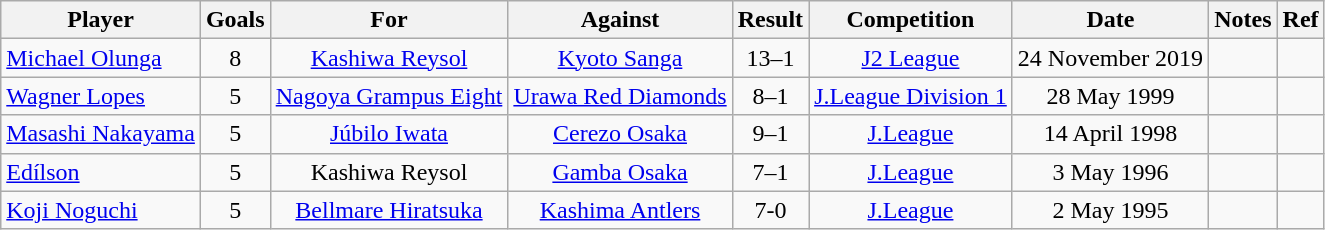<table class="wikitable" style="text-align:center;">
<tr>
<th>Player</th>
<th>Goals</th>
<th>For</th>
<th>Against</th>
<th>Result</th>
<th>Competition</th>
<th>Date</th>
<th>Notes</th>
<th>Ref</th>
</tr>
<tr>
<td align="left"><a href='#'>Michael Olunga</a></td>
<td>8</td>
<td><a href='#'>Kashiwa Reysol</a></td>
<td><a href='#'>Kyoto Sanga</a></td>
<td>13–1</td>
<td><a href='#'>J2 League</a></td>
<td>24 November 2019</td>
<td></td>
<td></td>
</tr>
<tr>
<td align="left"><a href='#'>Wagner Lopes</a></td>
<td>5</td>
<td><a href='#'>Nagoya Grampus Eight</a></td>
<td><a href='#'>Urawa Red Diamonds</a></td>
<td>8–1</td>
<td><a href='#'>J.League Division 1</a></td>
<td>28 May 1999</td>
<td></td>
<td></td>
</tr>
<tr>
<td align="left"><a href='#'>Masashi Nakayama</a></td>
<td>5</td>
<td><a href='#'>Júbilo Iwata</a></td>
<td><a href='#'>Cerezo Osaka</a></td>
<td>9–1</td>
<td><a href='#'>J.League</a></td>
<td>14 April 1998</td>
<td></td>
<td></td>
</tr>
<tr>
<td align="left"><a href='#'>Edílson</a></td>
<td>5</td>
<td>Kashiwa Reysol</td>
<td><a href='#'>Gamba Osaka</a></td>
<td>7–1</td>
<td><a href='#'>J.League</a></td>
<td>3 May 1996</td>
<td></td>
<td></td>
</tr>
<tr>
<td align="left"><a href='#'>Koji Noguchi</a></td>
<td>5</td>
<td><a href='#'>Bellmare Hiratsuka</a></td>
<td><a href='#'>Kashima Antlers</a></td>
<td>7-0</td>
<td><a href='#'>J.League</a></td>
<td>2 May 1995</td>
<td></td>
<td></td>
</tr>
</table>
